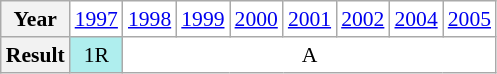<table class="wikitable" style="text-align:center; font-size:90%; background:white">
<tr>
<th>Year</th>
<td><a href='#'>1997</a></td>
<td><a href='#'>1998</a></td>
<td><a href='#'>1999</a></td>
<td><a href='#'>2000</a></td>
<td><a href='#'>2001</a></td>
<td><a href='#'>2002</a></td>
<td><a href='#'>2004</a></td>
<td><a href='#'>2005</a></td>
</tr>
<tr>
<th>Result</th>
<td bgcolor="afeeee">1R</td>
<td colspan="7">A</td>
</tr>
</table>
